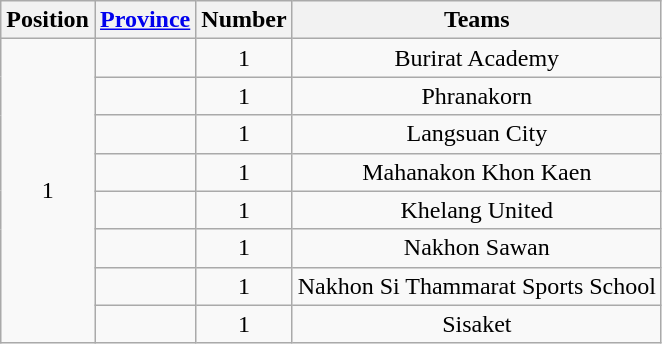<table class="wikitable">
<tr>
<th>Position</th>
<th><a href='#'>Province</a></th>
<th>Number</th>
<th>Teams</th>
</tr>
<tr>
<td align=center rowspan="8">1</td>
<td></td>
<td align=center>1</td>
<td align=center>Burirat Academy</td>
</tr>
<tr>
<td></td>
<td align=center>1</td>
<td align=center>Phranakorn</td>
</tr>
<tr>
<td></td>
<td align=center>1</td>
<td align=center>Langsuan City</td>
</tr>
<tr>
<td></td>
<td align=center>1</td>
<td align=center>Mahanakon Khon Kaen</td>
</tr>
<tr>
<td></td>
<td align=center>1</td>
<td align=center>Khelang United</td>
</tr>
<tr>
<td></td>
<td align=center>1</td>
<td align=center>Nakhon Sawan</td>
</tr>
<tr>
<td></td>
<td align=center>1</td>
<td align=center>Nakhon Si Thammarat Sports School</td>
</tr>
<tr>
<td></td>
<td align=center>1</td>
<td align=center>Sisaket</td>
</tr>
</table>
